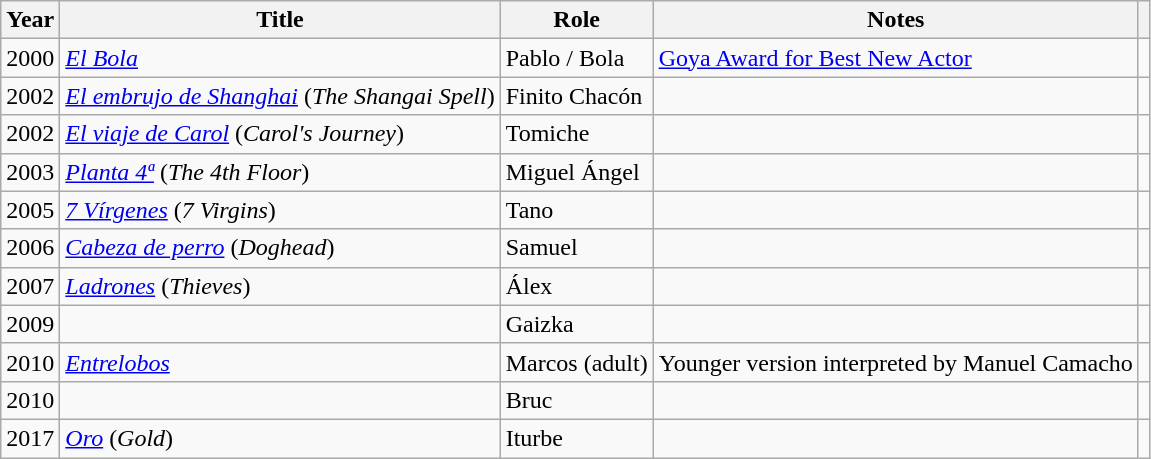<table class="wikitable sortable">
<tr>
<th>Year</th>
<th>Title</th>
<th>Role</th>
<th class="unsortable">Notes</th>
<th class = "unsortable"></th>
</tr>
<tr>
<td align = "center">2000</td>
<td><em><a href='#'>El Bola</a></em></td>
<td>Pablo / Bola</td>
<td><a href='#'>Goya Award for Best New Actor</a></td>
<td align = "center"></td>
</tr>
<tr>
<td align = "center">2002</td>
<td><em><a href='#'>El embrujo de Shanghai</a></em> (<em>The Shangai Spell</em>)</td>
<td>Finito Chacón</td>
<td></td>
<td align = "center"></td>
</tr>
<tr>
<td align = "center">2002</td>
<td><em><a href='#'>El viaje de Carol</a></em> (<em>Carol's Journey</em>)</td>
<td>Tomiche</td>
<td></td>
<td align = "center"></td>
</tr>
<tr>
<td align = "center">2003</td>
<td><a href='#'><em>Planta 4ª</em></a> (<em>The 4th Floor</em>)</td>
<td>Miguel Ángel</td>
<td></td>
<td align = "center"></td>
</tr>
<tr>
<td align = "center">2005</td>
<td><em><a href='#'>7 Vírgenes</a></em> (<em>7 Virgins</em>)</td>
<td>Tano</td>
<td></td>
<td align = "center"></td>
</tr>
<tr>
<td align = "center">2006</td>
<td><em><a href='#'>Cabeza de perro</a></em> (<em>Doghead</em>)</td>
<td>Samuel</td>
<td></td>
<td align = "center"></td>
</tr>
<tr>
<td align = "center">2007</td>
<td><em><a href='#'>Ladrones</a></em> (<em>Thieves</em>)</td>
<td>Álex</td>
<td></td>
<td align = "center"></td>
</tr>
<tr>
<td align = "center">2009</td>
<td><em></em></td>
<td>Gaizka</td>
<td></td>
<td align = "center"></td>
</tr>
<tr>
<td align = "center">2010</td>
<td><em><a href='#'>Entrelobos</a></em></td>
<td>Marcos (adult)</td>
<td>Younger version interpreted by Manuel Camacho</td>
<td align = "center"></td>
</tr>
<tr>
<td align = "center">2010</td>
<td><em></em></td>
<td>Bruc</td>
<td></td>
<td align = "center"></td>
</tr>
<tr>
<td align = "center">2017</td>
<td><a href='#'><em>Oro</em></a> (<em>Gold</em>)</td>
<td>Iturbe</td>
<td></td>
<td align = "center"></td>
</tr>
</table>
